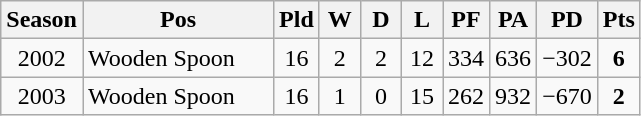<table class="wikitable" style="text-align:center;">
<tr>
<th width=20>Season</th>
<th width=120 abbr="Position">Pos</th>
<th width=20 abbr="Played">Pld</th>
<th width=20 abbr="Won">W</th>
<th width=20 abbr="Drawn">D</th>
<th width=20 abbr="Lost">L</th>
<th width=20 abbr="Points for">PF</th>
<th width=20 abbr="Points against">PA</th>
<th width=20 abbr="Points difference">PD</th>
<th width=20 abbr="Points">Pts</th>
</tr>
<tr>
<td>2002</td>
<td style="text-align:left;">Wooden Spoon</td>
<td>16</td>
<td>2</td>
<td>2</td>
<td>12</td>
<td>334</td>
<td>636</td>
<td>−302</td>
<td><strong>6</strong></td>
</tr>
<tr>
<td>2003</td>
<td style="text-align:left;">Wooden Spoon</td>
<td>16</td>
<td>1</td>
<td>0</td>
<td>15</td>
<td>262</td>
<td>932</td>
<td>−670</td>
<td><strong>2</strong></td>
</tr>
</table>
